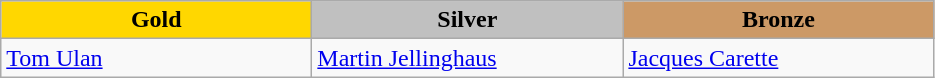<table class="wikitable" style="text-align:left">
<tr align="center">
<td width=200 bgcolor=gold><strong>Gold</strong></td>
<td width=200 bgcolor=silver><strong>Silver</strong></td>
<td width=200 bgcolor=CC9966><strong>Bronze</strong></td>
</tr>
<tr>
<td><a href='#'>Tom Ulan</a><br><em></em></td>
<td><a href='#'>Martin Jellinghaus</a><br><em></em></td>
<td><a href='#'>Jacques Carette</a><br><em></em></td>
</tr>
</table>
